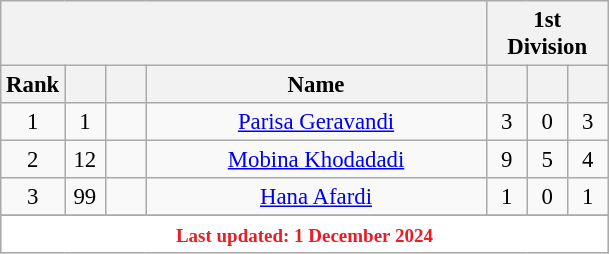<table class="wikitable sortable" style="text-align:center; font-size:95%;">
<tr>
<th colspan="4"></th>
<th colspan="3">1st Division</th>
</tr>
<tr>
<th width=20>Rank</th>
<th width=20></th>
<th width=20></th>
<th width=220>Name</th>
<th width=20></th>
<th width=20></th>
<th width=20></th>
</tr>
<tr>
<td>1</td>
<td>1</td>
<td></td>
<td><a href='#'>Parisa Geravandi</a></td>
<td>3</td>
<td>0</td>
<td>3</td>
</tr>
<tr>
<td>2</td>
<td>12</td>
<td></td>
<td><a href='#'>Mobina Khodadadi</a></td>
<td>9</td>
<td>5</td>
<td>4</td>
</tr>
<tr>
<td>3</td>
<td>99</td>
<td></td>
<td><a href='#'>Hana Afardi</a></td>
<td>1</td>
<td>0</td>
<td>1</td>
</tr>
<tr>
</tr>
<tr align="left" style="background:#DCDCDC">
<th colspan="10" style="background: #fff; color:#ED1C24 "; text-align:center"><small>Last updated: 1 December 2024</small></th>
</tr>
</table>
